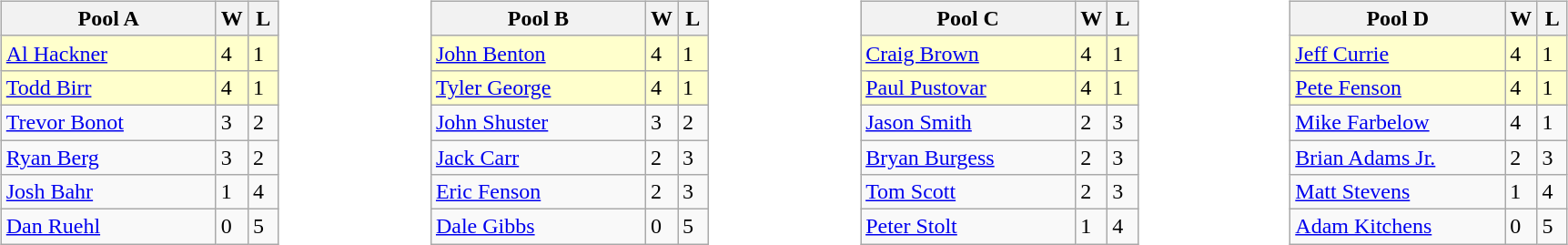<table>
<tr>
<td width=10% valign="top"><br><table class="wikitable">
<tr>
<th width=150>Pool A</th>
<th width=15>W</th>
<th width=15>L</th>
</tr>
<tr bgcolor=#ffffcc>
<td> <a href='#'>Al Hackner</a></td>
<td>4</td>
<td>1</td>
</tr>
<tr bgcolor=#ffffcc>
<td> <a href='#'>Todd Birr</a></td>
<td>4</td>
<td>1</td>
</tr>
<tr>
<td> <a href='#'>Trevor Bonot</a></td>
<td>3</td>
<td>2</td>
</tr>
<tr>
<td> <a href='#'>Ryan Berg</a></td>
<td>3</td>
<td>2</td>
</tr>
<tr>
<td> <a href='#'>Josh Bahr</a></td>
<td>1</td>
<td>4</td>
</tr>
<tr>
<td> <a href='#'>Dan Ruehl</a></td>
<td>0</td>
<td>5</td>
</tr>
</table>
</td>
<td width=10% valign="top"><br><table class="wikitable">
<tr>
<th width=150>Pool B</th>
<th width=15>W</th>
<th width=15>L</th>
</tr>
<tr bgcolor=#ffffcc>
<td> <a href='#'>John Benton</a></td>
<td>4</td>
<td>1</td>
</tr>
<tr bgcolor=#ffffcc>
<td> <a href='#'>Tyler George</a></td>
<td>4</td>
<td>1</td>
</tr>
<tr>
<td> <a href='#'>John Shuster</a></td>
<td>3</td>
<td>2</td>
</tr>
<tr>
<td> <a href='#'>Jack Carr</a></td>
<td>2</td>
<td>3</td>
</tr>
<tr>
<td> <a href='#'>Eric Fenson</a></td>
<td>2</td>
<td>3</td>
</tr>
<tr>
<td> <a href='#'>Dale Gibbs</a></td>
<td>0</td>
<td>5</td>
</tr>
</table>
</td>
<td width=10% valign="top"><br><table class="wikitable">
<tr>
<th width=150>Pool C</th>
<th width=15>W</th>
<th width=15>L</th>
</tr>
<tr bgcolor=#ffffcc>
<td> <a href='#'>Craig Brown</a></td>
<td>4</td>
<td>1</td>
</tr>
<tr bgcolor=#ffffcc>
<td> <a href='#'>Paul Pustovar</a></td>
<td>4</td>
<td>1</td>
</tr>
<tr>
<td> <a href='#'>Jason Smith</a></td>
<td>2</td>
<td>3</td>
</tr>
<tr>
<td> <a href='#'>Bryan Burgess</a></td>
<td>2</td>
<td>3</td>
</tr>
<tr>
<td> <a href='#'>Tom Scott</a></td>
<td>2</td>
<td>3</td>
</tr>
<tr>
<td> <a href='#'>Peter Stolt</a></td>
<td>1</td>
<td>4</td>
</tr>
</table>
</td>
<td width=10% valign="top"><br><table class="wikitable">
<tr>
<th width=150>Pool D</th>
<th width=15>W</th>
<th width=15>L</th>
</tr>
<tr bgcolor=#ffffcc>
<td> <a href='#'>Jeff Currie</a></td>
<td>4</td>
<td>1</td>
</tr>
<tr bgcolor=#ffffcc>
<td> <a href='#'>Pete Fenson</a></td>
<td>4</td>
<td>1</td>
</tr>
<tr>
<td> <a href='#'>Mike Farbelow</a></td>
<td>4</td>
<td>1</td>
</tr>
<tr>
<td> <a href='#'>Brian Adams Jr.</a></td>
<td>2</td>
<td>3</td>
</tr>
<tr>
<td> <a href='#'>Matt Stevens</a></td>
<td>1</td>
<td>4</td>
</tr>
<tr>
<td> <a href='#'>Adam Kitchens</a></td>
<td>0</td>
<td>5</td>
</tr>
</table>
</td>
</tr>
</table>
